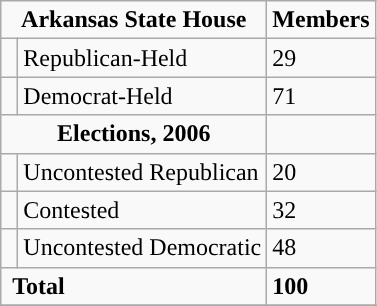<table class="wikitable">
<tr>
<td colspan="2" rowspan="1" align="center" valign="top"><strong>Arkansas State House</strong></td>
<td style="vertical-align:top;"><strong>Members</strong><br></td>
</tr>
<tr>
<td style="background-color:"> </td>
<td>Republican-Held</td>
<td>29</td>
</tr>
<tr>
<td style="background-color:"> </td>
<td>Democrat-Held</td>
<td>71</td>
</tr>
<tr>
<td colspan="2" rowspan="1" align="center"><strong>Elections, 2006</strong></td>
</tr>
<tr>
<td style="background-color:"> </td>
<td>Uncontested Republican</td>
<td>20</td>
</tr>
<tr>
<td style="background-color:"> </td>
<td>Contested</td>
<td>32</td>
</tr>
<tr>
<td style="background-color:"> </td>
<td>Uncontested Democratic</td>
<td>48</td>
</tr>
<tr>
<td colspan="2" rowspan="1"> <strong>Total</strong><br></td>
<td><strong>100</strong></td>
</tr>
<tr>
</tr>
</table>
